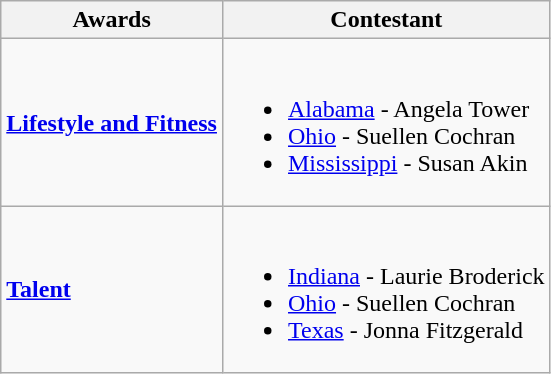<table class="wikitable">
<tr>
<th>Awards</th>
<th>Contestant</th>
</tr>
<tr>
<td><strong><a href='#'>Lifestyle and Fitness</a></strong></td>
<td><br><ul><li> <a href='#'>Alabama</a> - Angela Tower</li><li> <a href='#'>Ohio</a> - Suellen Cochran</li><li> <a href='#'>Mississippi</a> - Susan Akin</li></ul></td>
</tr>
<tr>
<td><strong><a href='#'>Talent</a></strong></td>
<td><br><ul><li> <a href='#'>Indiana</a> - Laurie Broderick</li><li> <a href='#'>Ohio</a> - Suellen Cochran</li><li> <a href='#'>Texas</a> - Jonna Fitzgerald</li></ul></td>
</tr>
</table>
